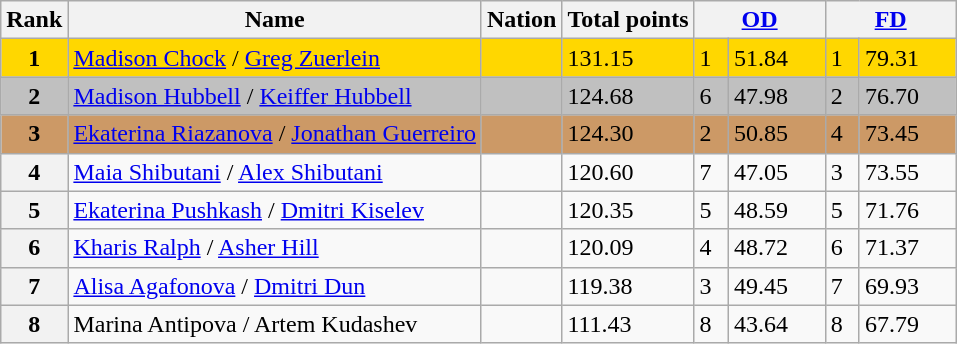<table class="wikitable">
<tr>
<th>Rank</th>
<th>Name</th>
<th>Nation</th>
<th>Total points</th>
<th colspan="2" width="80px"><a href='#'>OD</a></th>
<th colspan="2" width="80px"><a href='#'>FD</a></th>
</tr>
<tr bgcolor="gold">
<td align="center"><strong>1</strong></td>
<td><a href='#'>Madison Chock</a> / <a href='#'>Greg Zuerlein</a></td>
<td></td>
<td>131.15</td>
<td>1</td>
<td>51.84</td>
<td>1</td>
<td>79.31</td>
</tr>
<tr bgcolor="silver">
<td align="center"><strong>2</strong></td>
<td><a href='#'>Madison Hubbell</a> / <a href='#'>Keiffer Hubbell</a></td>
<td></td>
<td>124.68</td>
<td>6</td>
<td>47.98</td>
<td>2</td>
<td>76.70</td>
</tr>
<tr bgcolor="cc9966">
<td align="center"><strong>3</strong></td>
<td><a href='#'>Ekaterina Riazanova</a> / <a href='#'>Jonathan Guerreiro</a></td>
<td></td>
<td>124.30</td>
<td>2</td>
<td>50.85</td>
<td>4</td>
<td>73.45</td>
</tr>
<tr>
<th>4</th>
<td><a href='#'>Maia Shibutani</a> / <a href='#'>Alex Shibutani</a></td>
<td></td>
<td>120.60</td>
<td>7</td>
<td>47.05</td>
<td>3</td>
<td>73.55</td>
</tr>
<tr>
<th>5</th>
<td><a href='#'>Ekaterina Pushkash</a> / <a href='#'>Dmitri Kiselev</a></td>
<td></td>
<td>120.35</td>
<td>5</td>
<td>48.59</td>
<td>5</td>
<td>71.76</td>
</tr>
<tr>
<th>6</th>
<td><a href='#'>Kharis Ralph</a> / <a href='#'>Asher Hill</a></td>
<td></td>
<td>120.09</td>
<td>4</td>
<td>48.72</td>
<td>6</td>
<td>71.37</td>
</tr>
<tr>
<th>7</th>
<td><a href='#'>Alisa Agafonova</a> / <a href='#'>Dmitri Dun</a></td>
<td></td>
<td>119.38</td>
<td>3</td>
<td>49.45</td>
<td>7</td>
<td>69.93</td>
</tr>
<tr>
<th>8</th>
<td>Marina Antipova / Artem Kudashev</td>
<td></td>
<td>111.43</td>
<td>8</td>
<td>43.64</td>
<td>8</td>
<td>67.79</td>
</tr>
</table>
